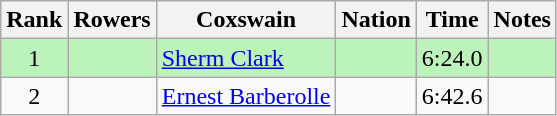<table class="wikitable sortable" style="text-align:center">
<tr>
<th>Rank</th>
<th>Rowers</th>
<th>Coxswain</th>
<th>Nation</th>
<th>Time</th>
<th>Notes</th>
</tr>
<tr bgcolor=bbf3bb>
<td>1</td>
<td align=left></td>
<td align=left><a href='#'>Sherm Clark</a></td>
<td align=left></td>
<td>6:24.0</td>
<td></td>
</tr>
<tr>
<td>2</td>
<td align=left></td>
<td align=left><a href='#'>Ernest Barberolle</a></td>
<td align=left></td>
<td>6:42.6</td>
<td></td>
</tr>
</table>
